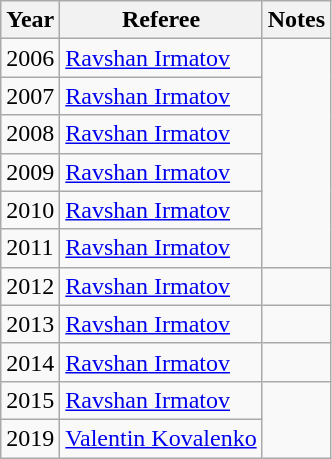<table class="wikitable">
<tr>
<th>Year</th>
<th>Referee</th>
<th>Notes</th>
</tr>
<tr>
<td>2006</td>
<td><a href='#'>Ravshan Irmatov</a></td>
</tr>
<tr>
<td>2007</td>
<td><a href='#'>Ravshan Irmatov</a></td>
</tr>
<tr>
<td>2008</td>
<td><a href='#'>Ravshan Irmatov</a></td>
</tr>
<tr>
<td>2009</td>
<td><a href='#'>Ravshan Irmatov</a></td>
</tr>
<tr>
<td>2010</td>
<td><a href='#'>Ravshan Irmatov</a></td>
</tr>
<tr>
<td>2011</td>
<td><a href='#'>Ravshan Irmatov</a></td>
</tr>
<tr>
<td>2012</td>
<td><a href='#'>Ravshan Irmatov</a></td>
<td></td>
</tr>
<tr>
<td>2013</td>
<td><a href='#'>Ravshan Irmatov</a></td>
</tr>
<tr>
<td>2014</td>
<td><a href='#'>Ravshan Irmatov</a></td>
<td></td>
</tr>
<tr>
<td>2015</td>
<td><a href='#'>Ravshan Irmatov</a></td>
</tr>
<tr>
<td>2019</td>
<td><a href='#'>Valentin Kovalenko</a></td>
</tr>
</table>
